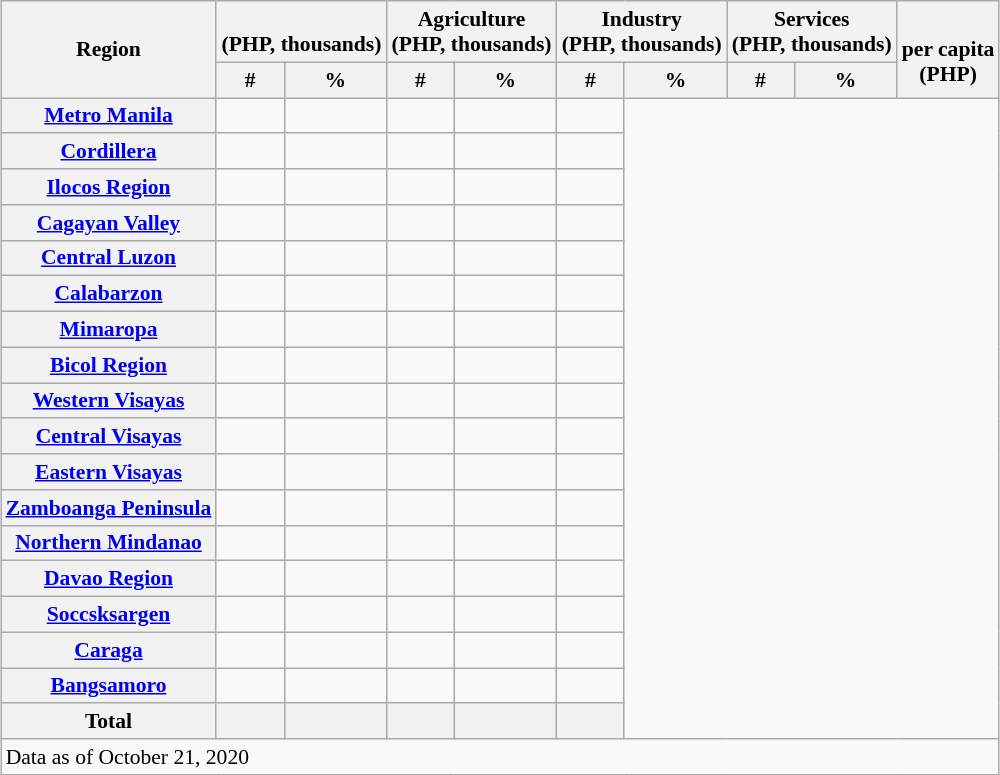<table class="wikitable sortable mw-datatable" style="font-size:90%; margin:0 auto 15px; text-align:center;">
<tr>
<th rowspan="2">Region</th>
<th colspan="2"><br>(PHP, thousands)</th>
<th colspan="2">Agriculture<br>(PHP, thousands)</th>
<th colspan="2">Industry<br>(PHP, thousands)</th>
<th colspan="2">Services<br>(PHP, thousands)</th>
<th rowspan="2"> <br>per capita<br>(PHP)</th>
</tr>
<tr>
<th>#</th>
<th>%</th>
<th>#</th>
<th>%</th>
<th>#</th>
<th>%</th>
<th>#</th>
<th>%</th>
</tr>
<tr>
<th scope="col"><a href='#'>Metro Manila</a></th>
<td></td>
<td></td>
<td></td>
<td></td>
<td></td>
</tr>
<tr>
<th scope="col"><a href='#'>Cordillera</a></th>
<td></td>
<td></td>
<td></td>
<td></td>
<td></td>
</tr>
<tr>
<th scope="col"><a href='#'>Ilocos Region</a></th>
<td></td>
<td></td>
<td></td>
<td></td>
<td></td>
</tr>
<tr>
<th scope="col"><a href='#'>Cagayan Valley</a></th>
<td></td>
<td></td>
<td></td>
<td></td>
<td></td>
</tr>
<tr>
<th scope="col"><a href='#'>Central Luzon</a></th>
<td></td>
<td></td>
<td></td>
<td></td>
<td></td>
</tr>
<tr>
<th scope="col"><a href='#'>Calabarzon</a></th>
<td></td>
<td></td>
<td></td>
<td></td>
<td></td>
</tr>
<tr>
<th scope="col"><a href='#'>Mimaropa</a></th>
<td></td>
<td></td>
<td></td>
<td></td>
<td></td>
</tr>
<tr>
<th scope="col"><a href='#'>Bicol Region</a></th>
<td></td>
<td></td>
<td></td>
<td></td>
<td></td>
</tr>
<tr>
<th scope="col"><a href='#'>Western Visayas</a></th>
<td></td>
<td></td>
<td></td>
<td></td>
<td></td>
</tr>
<tr>
<th scope="col"><a href='#'>Central Visayas</a></th>
<td></td>
<td></td>
<td></td>
<td></td>
<td></td>
</tr>
<tr>
<th scope="col"><a href='#'>Eastern Visayas</a></th>
<td></td>
<td></td>
<td></td>
<td></td>
<td></td>
</tr>
<tr>
<th scope="col" class="nowrap"><a href='#'>Zamboanga Peninsula</a></th>
<td></td>
<td></td>
<td></td>
<td></td>
<td></td>
</tr>
<tr>
<th scope="col"><a href='#'>Northern Mindanao</a></th>
<td></td>
<td></td>
<td></td>
<td></td>
<td></td>
</tr>
<tr>
<th scope="col"><a href='#'>Davao Region</a></th>
<td></td>
<td></td>
<td></td>
<td></td>
<td></td>
</tr>
<tr>
<th scope="col"><a href='#'>Soccsksargen</a></th>
<td></td>
<td></td>
<td></td>
<td></td>
<td></td>
</tr>
<tr>
<th scope="col"><a href='#'>Caraga</a></th>
<td></td>
<td></td>
<td></td>
<td></td>
<td></td>
</tr>
<tr>
<th scope="col"><a href='#'>Bangsamoro</a></th>
<td></td>
<td></td>
<td></td>
<td></td>
<td></td>
</tr>
<tr class="sortbottom">
<th>Total</th>
<th></th>
<th></th>
<th></th>
<th></th>
<th></th>
</tr>
<tr class="sortbottom">
<td colspan="10" style="text-align:left;">Data as of October 21, 2020</td>
</tr>
</table>
